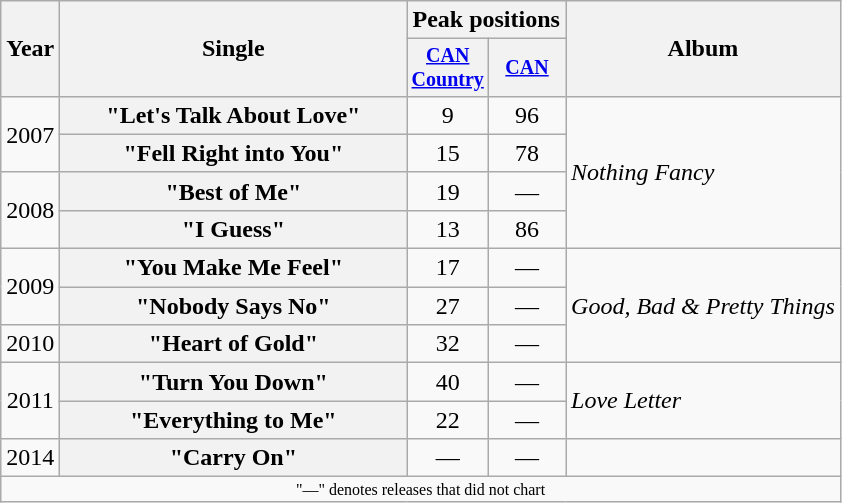<table class="wikitable plainrowheaders" style="text-align:center;">
<tr>
<th rowspan="2">Year</th>
<th rowspan="2" style="width:14em;">Single</th>
<th colspan="2">Peak positions</th>
<th rowspan="2">Album</th>
</tr>
<tr style="font-size:smaller;">
<th width="45"><a href='#'>CAN Country</a><br></th>
<th width="45"><a href='#'>CAN</a><br></th>
</tr>
<tr>
<td rowspan="2">2007</td>
<th scope="row">"Let's Talk About Love"</th>
<td>9</td>
<td>96</td>
<td align="left" rowspan="4"><em>Nothing Fancy</em></td>
</tr>
<tr>
<th scope="row">"Fell Right into You"</th>
<td>15</td>
<td>78</td>
</tr>
<tr>
<td rowspan="2">2008</td>
<th scope="row">"Best of Me"</th>
<td>19</td>
<td>—</td>
</tr>
<tr>
<th scope="row">"I Guess"</th>
<td>13</td>
<td>86</td>
</tr>
<tr>
<td rowspan="2">2009</td>
<th scope="row">"You Make Me Feel"</th>
<td>17</td>
<td>—</td>
<td align="left" rowspan="3"><em>Good, Bad & Pretty Things</em></td>
</tr>
<tr>
<th scope="row">"Nobody Says No"</th>
<td>27</td>
<td>—</td>
</tr>
<tr>
<td>2010</td>
<th scope="row">"Heart of Gold"</th>
<td>32</td>
<td>—</td>
</tr>
<tr>
<td rowspan="2">2011</td>
<th scope="row">"Turn You Down"</th>
<td>40</td>
<td>—</td>
<td align="left" rowspan="2"><em>Love Letter</em></td>
</tr>
<tr>
<th scope="row">"Everything to Me"</th>
<td>22</td>
<td>—</td>
</tr>
<tr>
<td>2014</td>
<th scope="row">"Carry On"</th>
<td>—</td>
<td>—</td>
<td></td>
</tr>
<tr>
<td colspan="5" style="font-size:8pt">"—" denotes releases that did not chart</td>
</tr>
</table>
